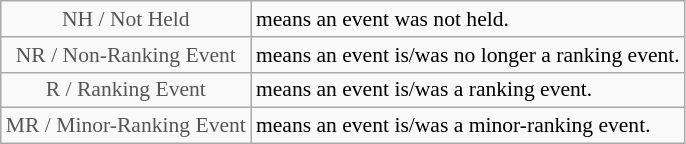<table class="wikitable" style="font-size:90%">
<tr>
<td style="text-align:center; color:#555555;" colspan="4">NH / Not Held</td>
<td>means an event was not held.</td>
</tr>
<tr>
<td style="text-align:center; color:#555555;" colspan="4">NR / Non-Ranking Event</td>
<td>means an event is/was no longer a ranking event.</td>
</tr>
<tr>
<td style="text-align:center; color:#555555;" colspan="4">R / Ranking Event</td>
<td>means an event is/was a ranking event.</td>
</tr>
<tr>
<td style="text-align:center; color:#555555;" colspan="4">MR / Minor-Ranking Event</td>
<td>means an event is/was a minor-ranking event.</td>
</tr>
</table>
